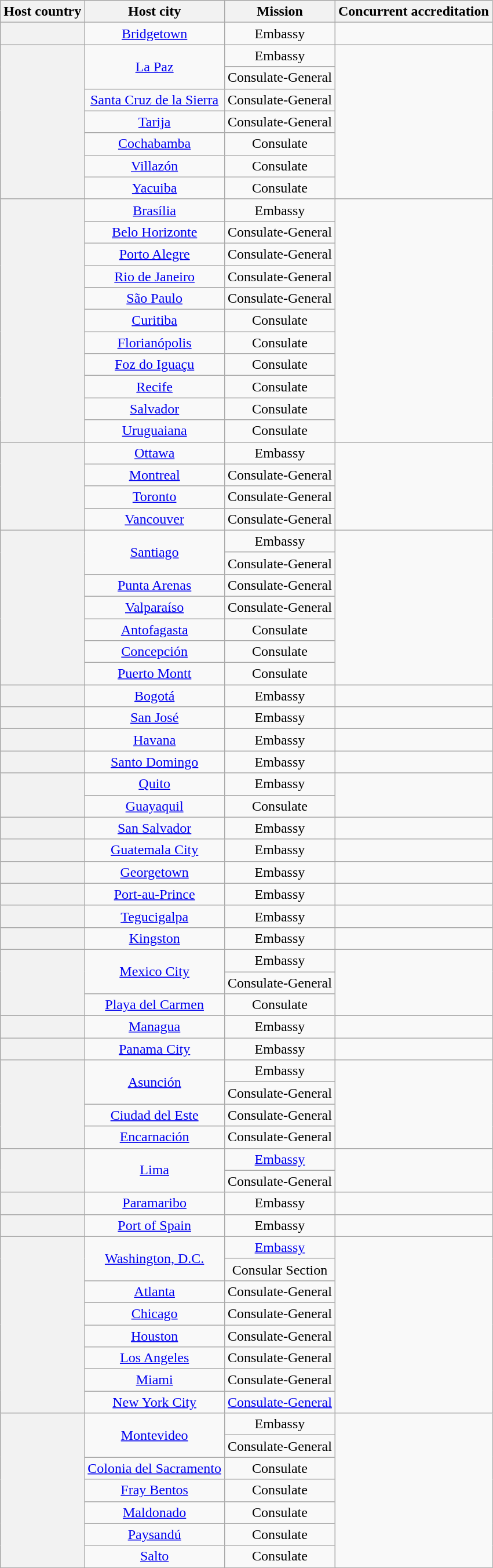<table class="wikitable plainrowheaders" style="text-align:center">
<tr>
<th scope="col">Host country</th>
<th scope="col">Host city</th>
<th scope="col">Mission</th>
<th scope="col">Concurrent accreditation</th>
</tr>
<tr>
<th scope="row"></th>
<td><a href='#'>Bridgetown</a></td>
<td>Embassy</td>
<td></td>
</tr>
<tr>
<th scope="row" rowspan="7"></th>
<td rowspan="2"><a href='#'>La Paz</a></td>
<td>Embassy</td>
<td rowspan="7"></td>
</tr>
<tr>
<td>Consulate-General</td>
</tr>
<tr>
<td><a href='#'>Santa Cruz de la Sierra</a></td>
<td>Consulate-General</td>
</tr>
<tr>
<td><a href='#'>Tarija</a></td>
<td>Consulate-General</td>
</tr>
<tr>
<td><a href='#'>Cochabamba</a></td>
<td>Consulate</td>
</tr>
<tr>
<td><a href='#'>Villazón</a></td>
<td>Consulate</td>
</tr>
<tr>
<td><a href='#'>Yacuiba</a></td>
<td>Consulate</td>
</tr>
<tr>
<th scope="row" rowspan="11"></th>
<td><a href='#'>Brasília</a></td>
<td>Embassy</td>
<td rowspan="11"></td>
</tr>
<tr>
<td><a href='#'>Belo Horizonte</a></td>
<td>Consulate-General</td>
</tr>
<tr>
<td><a href='#'>Porto Alegre</a></td>
<td>Consulate-General</td>
</tr>
<tr>
<td><a href='#'>Rio de Janeiro</a></td>
<td>Consulate-General</td>
</tr>
<tr>
<td><a href='#'>São Paulo</a></td>
<td>Consulate-General</td>
</tr>
<tr>
<td><a href='#'>Curitiba</a></td>
<td>Consulate</td>
</tr>
<tr>
<td><a href='#'>Florianópolis</a></td>
<td>Consulate</td>
</tr>
<tr>
<td><a href='#'>Foz do Iguaçu</a></td>
<td>Consulate</td>
</tr>
<tr>
<td><a href='#'>Recife</a></td>
<td>Consulate</td>
</tr>
<tr>
<td><a href='#'>Salvador</a></td>
<td>Consulate</td>
</tr>
<tr>
<td><a href='#'>Uruguaiana</a></td>
<td>Consulate</td>
</tr>
<tr>
<th scope="row" rowspan="4"></th>
<td><a href='#'>Ottawa</a></td>
<td>Embassy</td>
<td rowspan="4"></td>
</tr>
<tr>
<td><a href='#'>Montreal</a></td>
<td>Consulate-General</td>
</tr>
<tr>
<td><a href='#'>Toronto</a></td>
<td>Consulate-General</td>
</tr>
<tr>
<td><a href='#'>Vancouver</a></td>
<td>Consulate-General</td>
</tr>
<tr>
<th scope="row" rowspan="7"></th>
<td rowspan="2"><a href='#'>Santiago</a></td>
<td>Embassy</td>
<td rowspan="7"></td>
</tr>
<tr>
<td>Consulate-General</td>
</tr>
<tr>
<td><a href='#'>Punta Arenas</a></td>
<td>Consulate-General</td>
</tr>
<tr>
<td><a href='#'>Valparaíso</a></td>
<td>Consulate-General</td>
</tr>
<tr>
<td><a href='#'>Antofagasta</a></td>
<td>Consulate</td>
</tr>
<tr>
<td><a href='#'>Concepción</a></td>
<td>Consulate</td>
</tr>
<tr>
<td><a href='#'>Puerto Montt</a></td>
<td>Consulate</td>
</tr>
<tr>
<th scope="row"></th>
<td><a href='#'>Bogotá</a></td>
<td>Embassy</td>
<td></td>
</tr>
<tr>
<th scope="row"></th>
<td><a href='#'>San José</a></td>
<td>Embassy</td>
<td></td>
</tr>
<tr>
<th scope="row"></th>
<td><a href='#'>Havana</a></td>
<td>Embassy</td>
<td></td>
</tr>
<tr>
<th scope="row"></th>
<td><a href='#'>Santo Domingo</a></td>
<td>Embassy</td>
<td></td>
</tr>
<tr>
<th scope="row" rowspan="2"></th>
<td><a href='#'>Quito</a></td>
<td>Embassy</td>
<td rowspan="2"></td>
</tr>
<tr>
<td><a href='#'>Guayaquil</a></td>
<td>Consulate</td>
</tr>
<tr>
<th scope="row"></th>
<td><a href='#'>San Salvador</a></td>
<td>Embassy</td>
<td></td>
</tr>
<tr>
<th scope="row"></th>
<td><a href='#'>Guatemala City</a></td>
<td>Embassy</td>
<td></td>
</tr>
<tr>
<th scope="row"></th>
<td><a href='#'>Georgetown</a></td>
<td>Embassy</td>
<td></td>
</tr>
<tr>
<th scope="row"></th>
<td><a href='#'>Port-au-Prince</a></td>
<td>Embassy</td>
<td></td>
</tr>
<tr>
<th scope="row"></th>
<td><a href='#'>Tegucigalpa</a></td>
<td>Embassy</td>
<td></td>
</tr>
<tr>
<th scope="row"></th>
<td><a href='#'>Kingston</a></td>
<td>Embassy</td>
<td></td>
</tr>
<tr>
<th scope="row" rowspan="3"></th>
<td rowspan="2"><a href='#'>Mexico City</a></td>
<td>Embassy</td>
<td rowspan="3"></td>
</tr>
<tr>
<td>Consulate-General</td>
</tr>
<tr>
<td><a href='#'>Playa del Carmen</a></td>
<td>Consulate</td>
</tr>
<tr>
<th scope="row"></th>
<td><a href='#'>Managua</a></td>
<td>Embassy</td>
<td></td>
</tr>
<tr>
<th scope="row"></th>
<td><a href='#'>Panama City</a></td>
<td>Embassy</td>
<td></td>
</tr>
<tr>
<th scope="row" rowspan="4"></th>
<td rowspan="2"><a href='#'>Asunción</a></td>
<td>Embassy</td>
<td rowspan="4"></td>
</tr>
<tr>
<td>Consulate-General</td>
</tr>
<tr>
<td><a href='#'>Ciudad del Este</a></td>
<td>Consulate-General</td>
</tr>
<tr>
<td><a href='#'>Encarnación</a></td>
<td>Consulate-General</td>
</tr>
<tr>
<th scope="row" rowspan="2"></th>
<td rowspan="2"><a href='#'>Lima</a></td>
<td><a href='#'>Embassy</a></td>
<td rowspan="2"></td>
</tr>
<tr>
<td>Consulate-General</td>
</tr>
<tr>
<th scope="row"></th>
<td><a href='#'>Paramaribo</a></td>
<td>Embassy</td>
<td></td>
</tr>
<tr>
<th scope="row"></th>
<td><a href='#'>Port of Spain</a></td>
<td>Embassy</td>
<td></td>
</tr>
<tr>
<th scope="row" rowspan="8"></th>
<td rowspan="2"><a href='#'>Washington, D.C.</a></td>
<td><a href='#'>Embassy</a></td>
<td rowspan="8"></td>
</tr>
<tr>
<td>Consular Section</td>
</tr>
<tr>
<td><a href='#'>Atlanta</a></td>
<td>Consulate-General</td>
</tr>
<tr>
<td><a href='#'>Chicago</a></td>
<td>Consulate-General</td>
</tr>
<tr>
<td><a href='#'>Houston</a></td>
<td>Consulate-General</td>
</tr>
<tr>
<td><a href='#'>Los Angeles</a></td>
<td>Consulate-General</td>
</tr>
<tr>
<td><a href='#'>Miami</a></td>
<td>Consulate-General</td>
</tr>
<tr>
<td><a href='#'>New York City</a></td>
<td><a href='#'>Consulate-General</a></td>
</tr>
<tr>
<th scope="row" rowspan="7"></th>
<td rowspan="2"><a href='#'>Montevideo</a></td>
<td>Embassy</td>
<td rowspan="7"> </td>
</tr>
<tr>
<td>Consulate-General</td>
</tr>
<tr>
<td><a href='#'>Colonia del Sacramento</a></td>
<td>Consulate</td>
</tr>
<tr>
<td><a href='#'>Fray Bentos</a></td>
<td>Consulate</td>
</tr>
<tr>
<td><a href='#'>Maldonado</a></td>
<td>Consulate</td>
</tr>
<tr>
<td><a href='#'>Paysandú</a></td>
<td>Consulate</td>
</tr>
<tr>
<td><a href='#'>Salto</a></td>
<td>Consulate</td>
</tr>
</table>
